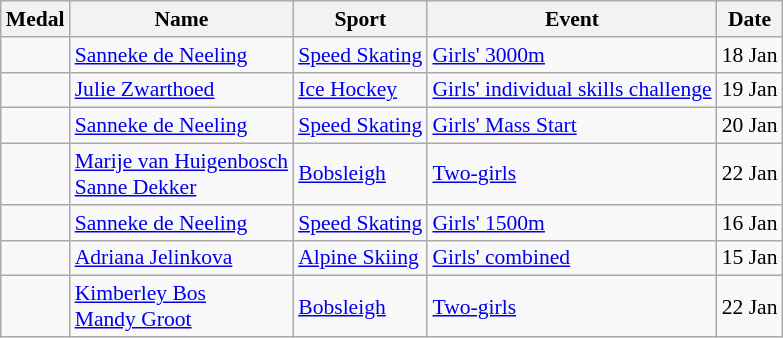<table class="wikitable sortable" style="font-size:90%">
<tr>
<th>Medal</th>
<th>Name</th>
<th>Sport</th>
<th>Event</th>
<th>Date</th>
</tr>
<tr>
<td></td>
<td><a href='#'>Sanneke de Neeling</a></td>
<td><a href='#'>Speed Skating</a></td>
<td><a href='#'>Girls' 3000m</a></td>
<td>18 Jan</td>
</tr>
<tr>
<td></td>
<td><a href='#'>Julie Zwarthoed</a></td>
<td><a href='#'>Ice Hockey</a></td>
<td><a href='#'>Girls' individual skills challenge</a></td>
<td>19 Jan</td>
</tr>
<tr>
<td></td>
<td><a href='#'>Sanneke de Neeling</a></td>
<td><a href='#'>Speed Skating</a></td>
<td><a href='#'>Girls' Mass Start</a></td>
<td>20 Jan</td>
</tr>
<tr>
<td></td>
<td><a href='#'>Marije van Huigenbosch</a><br><a href='#'>Sanne Dekker</a></td>
<td><a href='#'>Bobsleigh</a></td>
<td><a href='#'>Two-girls</a></td>
<td>22 Jan</td>
</tr>
<tr>
<td></td>
<td><a href='#'>Sanneke de Neeling</a></td>
<td><a href='#'>Speed Skating</a></td>
<td><a href='#'>Girls' 1500m</a></td>
<td>16 Jan</td>
</tr>
<tr>
<td></td>
<td><a href='#'>Adriana Jelinkova</a></td>
<td><a href='#'>Alpine Skiing</a></td>
<td><a href='#'>Girls' combined</a></td>
<td>15 Jan</td>
</tr>
<tr>
<td></td>
<td><a href='#'>Kimberley Bos</a><br><a href='#'>Mandy Groot</a></td>
<td><a href='#'>Bobsleigh</a></td>
<td><a href='#'>Two-girls</a></td>
<td>22 Jan</td>
</tr>
</table>
